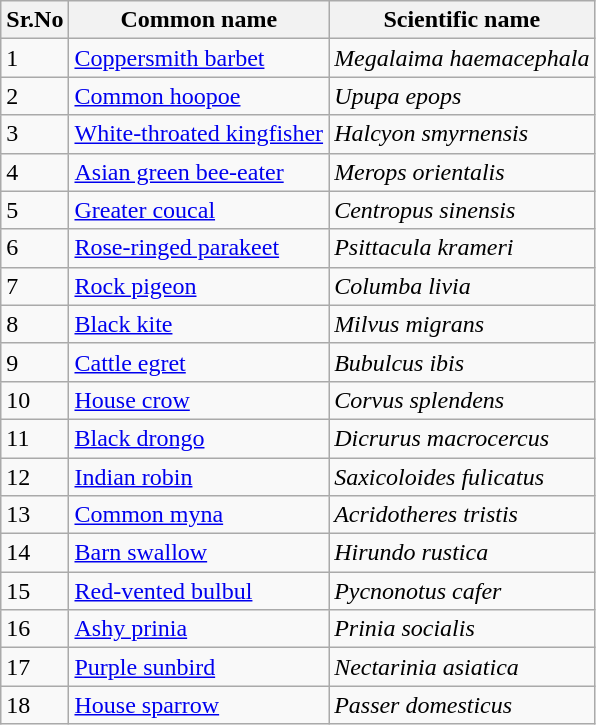<table class="wikitable">
<tr>
<th>Sr.No</th>
<th>Common name</th>
<th>Scientific name</th>
</tr>
<tr>
<td>1</td>
<td><a href='#'>Coppersmith barbet</a></td>
<td><em>Megalaima haemacephala</em></td>
</tr>
<tr>
<td>2</td>
<td><a href='#'>Common hoopoe</a></td>
<td><em>Upupa epops</em></td>
</tr>
<tr>
<td>3</td>
<td><a href='#'>White-throated kingfisher</a></td>
<td><em>Halcyon smyrnensis</em></td>
</tr>
<tr>
<td>4</td>
<td><a href='#'>Asian green bee-eater</a></td>
<td><em>Merops orientalis</em></td>
</tr>
<tr>
<td>5</td>
<td><a href='#'>Greater coucal</a></td>
<td><em>Centropus sinensis</em></td>
</tr>
<tr>
<td>6</td>
<td><a href='#'>Rose-ringed parakeet</a></td>
<td><em>Psittacula krameri</em></td>
</tr>
<tr>
<td>7</td>
<td><a href='#'>Rock pigeon</a></td>
<td><em>Columba livia</em></td>
</tr>
<tr>
<td>8</td>
<td><a href='#'>Black kite</a></td>
<td><em>Milvus migrans</em></td>
</tr>
<tr>
<td>9</td>
<td><a href='#'>Cattle egret</a></td>
<td><em>Bubulcus ibis</em></td>
</tr>
<tr>
<td>10</td>
<td><a href='#'>House crow</a></td>
<td><em>Corvus splendens</em></td>
</tr>
<tr>
<td>11</td>
<td><a href='#'>Black drongo</a></td>
<td><em>Dicrurus macrocercus</em></td>
</tr>
<tr>
<td>12</td>
<td><a href='#'>Indian robin</a></td>
<td><em>Saxicoloides fulicatus</em></td>
</tr>
<tr>
<td>13</td>
<td><a href='#'>Common myna</a></td>
<td><em>Acridotheres tristis</em></td>
</tr>
<tr>
<td>14</td>
<td><a href='#'>Barn swallow</a></td>
<td><em>Hirundo rustica</em></td>
</tr>
<tr>
<td>15</td>
<td><a href='#'>Red-vented bulbul</a></td>
<td><em>Pycnonotus cafer</em></td>
</tr>
<tr>
<td>16</td>
<td><a href='#'>Ashy prinia</a></td>
<td><em>Prinia socialis</em></td>
</tr>
<tr>
<td>17</td>
<td><a href='#'>Purple sunbird</a></td>
<td><em>Nectarinia asiatica</em></td>
</tr>
<tr>
<td>18</td>
<td><a href='#'>House sparrow</a></td>
<td><em>Passer domesticus</em></td>
</tr>
</table>
